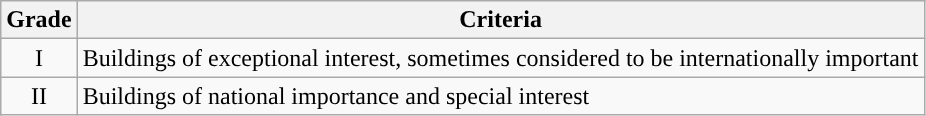<table class="wikitable">
<tr>
<th>Grade</th>
<th>Criteria</th>
</tr>
<tr>
<td align="center" >I</td>
<td>Buildings of exceptional interest, sometimes considered to be internationally important</td>
</tr>
<tr>
<td align="center" >II</td>
<td>Buildings of national importance and special interest</td>
</tr>
</table>
